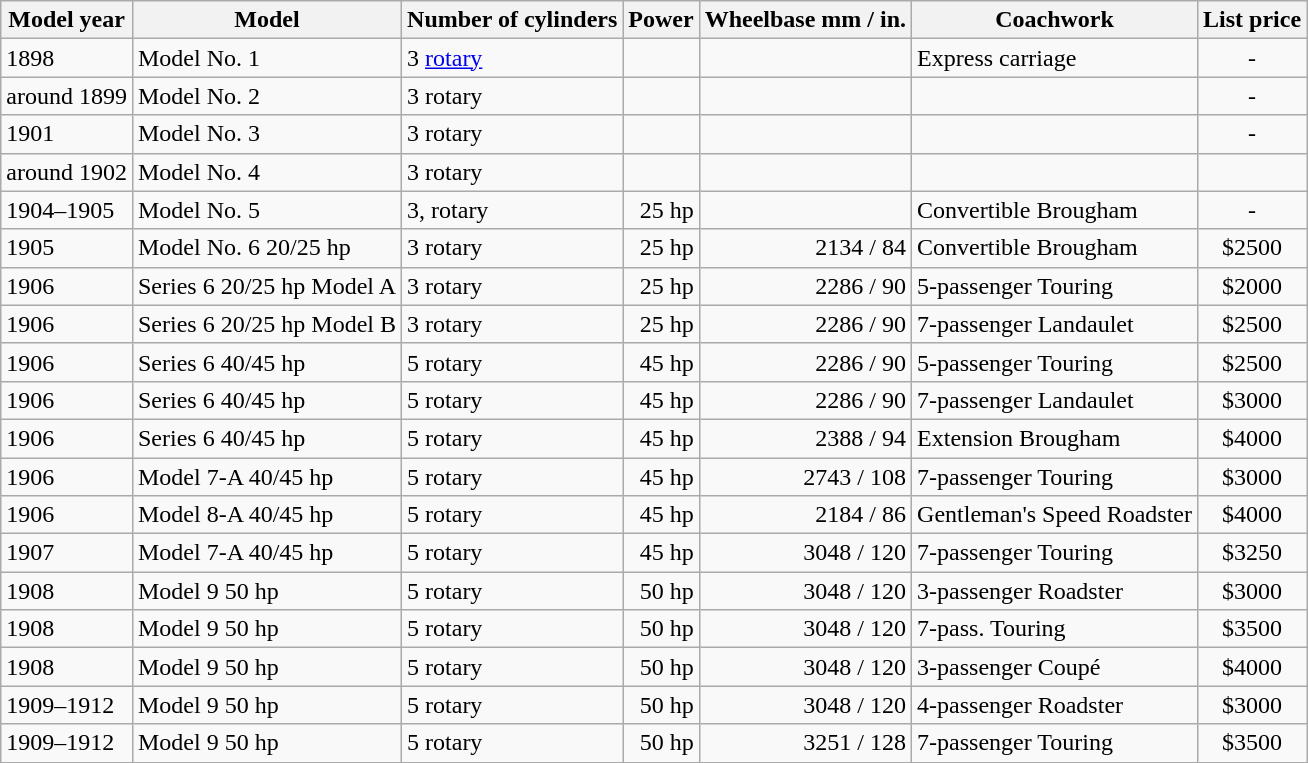<table class="wikitable">
<tr>
<th style=="background:#CCCCCC;text-align:center"><strong>Model year</strong></th>
<th style=="background:#CCCCCC;text-align:center"><strong>Model</strong></th>
<th style=="background:#CCCCCC;text-align:center"><strong>Number of cylinders</strong></th>
<th style=="background:#CCCCCC;text-align:center"><strong>Power</strong></th>
<th style=="background:#CCCCCC;text-align:center"><strong>Wheelbase mm / in.</strong></th>
<th style=="background:#CCCCCC;text-align:center"><strong>Coachwork</strong></th>
<th style=="background:#CCCCCC;text-align:center"><strong>List price</strong></th>
</tr>
<tr>
<td style="text-align:left">1898</td>
<td>Model No. 1</td>
<td>3 <a href='#'>rotary</a></td>
<td style="text-align:right"></td>
<td style="text-align:right"></td>
<td>Express carriage</td>
<td style="text-align:center">-</td>
</tr>
<tr>
<td style="text-align:left">around 1899</td>
<td>Model No. 2</td>
<td>3 rotary</td>
<td style="text-align:right"></td>
<td style="text-align:right"></td>
<td style="text-align:center"></td>
<td style="text-align:center">-</td>
</tr>
<tr>
<td style="text-align:left">1901</td>
<td>Model No. 3</td>
<td>3 rotary</td>
<td style="text-align:right"></td>
<td style="text-align:right"></td>
<td style="text-align:center"></td>
<td style="text-align:center">-</td>
</tr>
<tr>
<td style="text-align:left">around 1902</td>
<td>Model No. 4</td>
<td>3 rotary</td>
<td style="text-align:right"></td>
<td style="text-align:right"></td>
<td style="text-align:center"></td>
<td style="text-align:center"></td>
</tr>
<tr>
<td style="text-align:left">1904–1905</td>
<td>Model No. 5</td>
<td>3, rotary</td>
<td style="text-align:right">25 hp</td>
<td style="text-align:right"></td>
<td>Convertible Brougham</td>
<td style="text-align:center">-</td>
</tr>
<tr>
<td style="text-align:left">1905</td>
<td>Model No. 6 20/25 hp</td>
<td>3 rotary</td>
<td style="text-align:right">25 hp</td>
<td style="text-align:right">2134 / 84</td>
<td>Convertible Brougham</td>
<td style="text-align:center">$2500</td>
</tr>
<tr>
<td style="text-align:left">1906</td>
<td>Series 6 20/25 hp Model A</td>
<td>3 rotary</td>
<td style="text-align:right">25 hp</td>
<td style="text-align:right">2286 / 90</td>
<td>5-passenger Touring</td>
<td style="text-align:center">$2000</td>
</tr>
<tr>
<td style="text-align:left">1906</td>
<td>Series 6 20/25 hp Model B</td>
<td>3 rotary</td>
<td style="text-align:right">25 hp</td>
<td style="text-align:right">2286 / 90</td>
<td>7-passenger Landaulet</td>
<td style="text-align:center">$2500</td>
</tr>
<tr>
<td style="text-align:left">1906</td>
<td>Series 6 40/45 hp</td>
<td>5 rotary</td>
<td style="text-align:right">45 hp</td>
<td style="text-align:right">2286 / 90</td>
<td>5-passenger Touring</td>
<td style="text-align:center">$2500</td>
</tr>
<tr>
<td style="text-align:left">1906</td>
<td>Series 6 40/45 hp</td>
<td>5 rotary</td>
<td style="text-align:right">45 hp</td>
<td style="text-align:right">2286 / 90</td>
<td>7-passenger Landaulet</td>
<td style="text-align:center">$3000</td>
</tr>
<tr>
<td style="text-align:left">1906</td>
<td>Series 6 40/45 hp</td>
<td>5 rotary</td>
<td style="text-align:right">45 hp</td>
<td style="text-align:right">2388 / 94</td>
<td>Extension Brougham</td>
<td style="text-align:center">$4000</td>
</tr>
<tr>
<td style="text-align:left">1906</td>
<td>Model 7-A 40/45 hp</td>
<td>5 rotary</td>
<td style="text-align:right">45 hp</td>
<td style="text-align:right">2743 / 108</td>
<td>7-passenger Touring</td>
<td style="text-align:center">$3000</td>
</tr>
<tr>
<td style="text-align:left">1906</td>
<td>Model 8-A 40/45 hp</td>
<td>5 rotary</td>
<td style="text-align:right">45 hp</td>
<td style="text-align:right">2184 / 86</td>
<td>Gentleman's Speed Roadster</td>
<td style="text-align:center">$4000</td>
</tr>
<tr>
<td style="text-align:left">1907</td>
<td>Model 7-A 40/45 hp</td>
<td>5 rotary</td>
<td style="text-align:right">45 hp</td>
<td style="text-align:right">3048 / 120</td>
<td>7-passenger Touring</td>
<td style="text-align:center">$3250</td>
</tr>
<tr>
<td style="text-align:left">1908</td>
<td>Model 9 50 hp</td>
<td>5 rotary</td>
<td style="text-align:right">50 hp</td>
<td style="text-align:right">3048 / 120</td>
<td>3-passenger Roadster</td>
<td style="text-align:center">$3000</td>
</tr>
<tr>
<td style="text-align:left">1908</td>
<td>Model 9 50 hp</td>
<td>5 rotary</td>
<td style="text-align:right">50 hp</td>
<td style="text-align:right">3048 / 120</td>
<td>7-pass. Touring</td>
<td style="text-align:center">$3500</td>
</tr>
<tr>
<td style="text-align:left">1908</td>
<td>Model 9 50 hp</td>
<td>5 rotary</td>
<td style="text-align:right">50 hp</td>
<td style="text-align:right">3048 / 120</td>
<td>3-passenger Coupé</td>
<td style="text-align:center">$4000</td>
</tr>
<tr>
<td style="text-align:left">1909–1912</td>
<td>Model 9 50 hp</td>
<td>5 rotary</td>
<td style="text-align:right">50 hp</td>
<td style="text-align:right">3048 / 120</td>
<td>4-passenger Roadster</td>
<td style="text-align:center">$3000</td>
</tr>
<tr>
<td style="text-align:left">1909–1912</td>
<td>Model 9 50 hp</td>
<td>5 rotary</td>
<td style="text-align:right">50 hp</td>
<td style="text-align:right">3251 / 128</td>
<td>7-passenger Touring</td>
<td style="text-align:center">$3500</td>
</tr>
<tr>
</tr>
</table>
